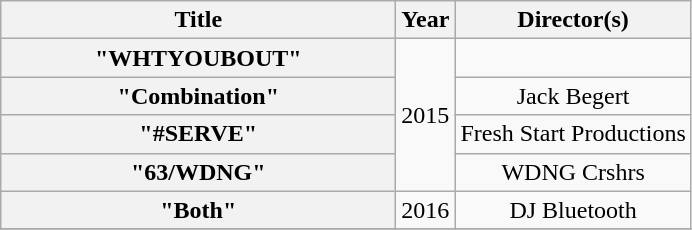<table class="wikitable plainrowheaders" style="text-align:center;">
<tr>
<th scope="col" style="width:16em;">Title</th>
<th scope="col">Year</th>
<th scope="col">Director(s)</th>
</tr>
<tr>
<th scope="row">"WHTYOUBOUT"</th>
<td rowspan="4">2015</td>
<td></td>
</tr>
<tr>
<th scope="row">"Combination"</th>
<td>Jack Begert</td>
</tr>
<tr>
<th scope="row">"#SERVE"</th>
<td>Fresh Start Productions</td>
</tr>
<tr>
<th scope="row">"63/WDNG"<br></th>
<td>WDNG Crshrs</td>
</tr>
<tr>
<th scope="row">"Both"<br></th>
<td rowspan="1">2016</td>
<td>DJ Bluetooth</td>
</tr>
<tr>
</tr>
</table>
